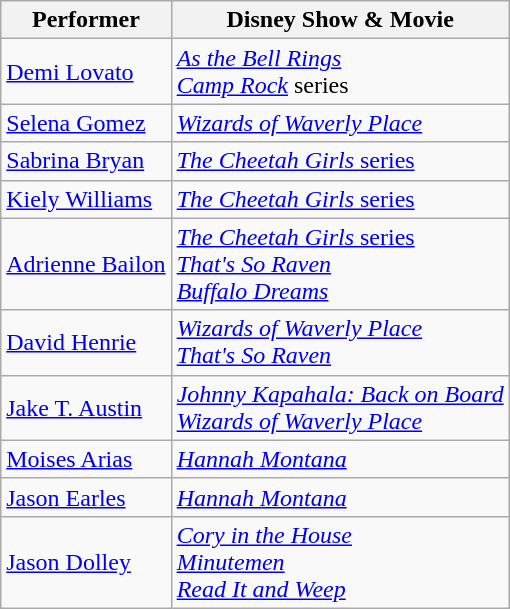<table class="wikitable">
<tr>
<th>Performer</th>
<th>Disney Show & Movie</th>
</tr>
<tr>
<td><a href='#'>Demi Lovato</a></td>
<td><em><a href='#'>As the Bell Rings</a></em><br><em><a href='#'>Camp Rock</a></em> series</td>
</tr>
<tr>
<td><a href='#'>Selena Gomez</a></td>
<td><em><a href='#'>Wizards of Waverly Place</a></em></td>
</tr>
<tr>
<td><a href='#'>Sabrina Bryan</a></td>
<td><a href='#'><em>The Cheetah Girls</em> series</a></td>
</tr>
<tr>
<td><a href='#'>Kiely Williams</a></td>
<td><a href='#'><em>The Cheetah Girls</em> series</a></td>
</tr>
<tr>
<td><a href='#'>Adrienne Bailon</a></td>
<td><a href='#'><em>The Cheetah Girls</em> series</a><br><em><a href='#'>That's So Raven</a></em><br><em><a href='#'>Buffalo Dreams</a></em></td>
</tr>
<tr>
<td><a href='#'>David Henrie</a></td>
<td><em><a href='#'>Wizards of Waverly Place</a></em><br><em><a href='#'>That's So Raven</a></em></td>
</tr>
<tr>
<td><a href='#'>Jake T. Austin</a></td>
<td><em><a href='#'>Johnny Kapahala: Back on Board</a></em><br><em><a href='#'>Wizards of Waverly Place</a></em></td>
</tr>
<tr>
<td><a href='#'>Moises Arias</a></td>
<td><em><a href='#'>Hannah Montana</a></em></td>
</tr>
<tr>
<td><a href='#'>Jason Earles</a></td>
<td><em><a href='#'>Hannah Montana</a></em></td>
</tr>
<tr>
<td><a href='#'>Jason Dolley</a></td>
<td><em><a href='#'>Cory in the House</a></em><br><em><a href='#'>Minutemen</a></em><br><em><a href='#'>Read It and Weep</a></em></td>
</tr>
</table>
